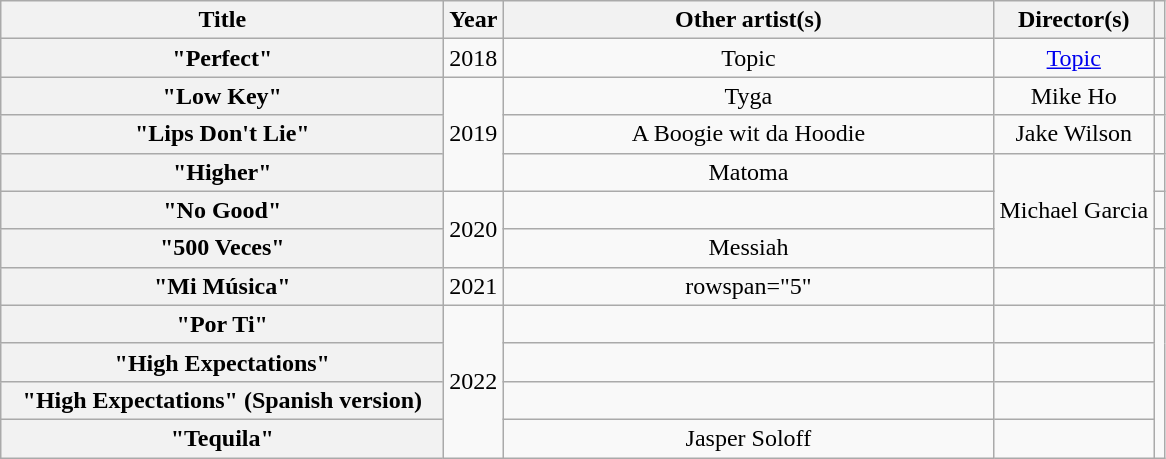<table class="wikitable sortable plainrowheaders" style="text-align:center;">
<tr>
<th scope="col" style="width:18em;">Title</th>
<th scope="col">Year</th>
<th scope="col" style="width:20em;">Other artist(s)</th>
<th scope="col">Director(s)</th>
<th scope="col"></th>
</tr>
<tr>
<th scope="row">"Perfect"</th>
<td>2018</td>
<td>Topic</td>
<td><a href='#'>Topic</a></td>
<td></td>
</tr>
<tr>
<th scope="row">"Low Key"</th>
<td rowspan="3">2019</td>
<td>Tyga</td>
<td>Mike Ho</td>
<td></td>
</tr>
<tr>
<th scope="row">"Lips Don't Lie"</th>
<td>A Boogie wit da Hoodie</td>
<td>Jake Wilson</td>
<td></td>
</tr>
<tr>
<th scope="row">"Higher"</th>
<td>Matoma</td>
<td rowspan="3">Michael Garcia</td>
<td></td>
</tr>
<tr>
<th scope="row">"No Good"</th>
<td rowspan="2">2020</td>
<td></td>
<td></td>
</tr>
<tr>
<th scope="row">"500 Veces"</th>
<td>Messiah</td>
<td></td>
</tr>
<tr>
<th scope="row">"Mi Música"</th>
<td>2021</td>
<td>rowspan="5" </td>
<td></td>
<td></td>
</tr>
<tr>
<th scope="row">"Por Ti"</th>
<td rowspan="4">2022</td>
<td></td>
<td></td>
</tr>
<tr>
<th scope="row">"High Expectations"</th>
<td></td>
<td></td>
</tr>
<tr>
<th scope="row">"High Expectations" (Spanish version)</th>
<td></td>
<td></td>
</tr>
<tr>
<th scope="row">"Tequila"</th>
<td>Jasper Soloff</td>
<td></td>
</tr>
</table>
